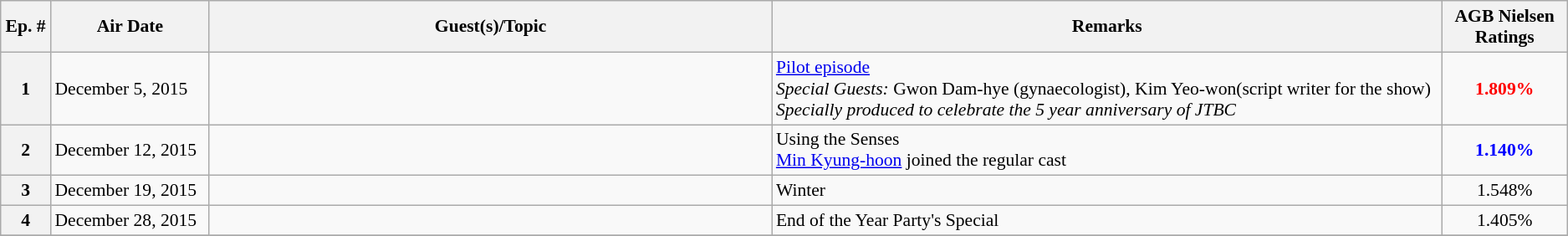<table class="wikitable" style = "font-size: 90%;">
<tr>
<th width=35>Ep. #</th>
<th width=130>Air Date</th>
<th width=500>Guest(s)/Topic</th>
<th width=600>Remarks</th>
<th width=100>AGB Nielsen Ratings</th>
</tr>
<tr>
<th>1</th>
<td>December 5, 2015</td>
<td></td>
<td><a href='#'>Pilot episode</a><br><em>Special Guests:</em> Gwon Dam-hye (gynaecologist), Kim Yeo-won(script writer for the show)<br><em>Specially produced to celebrate the 5 year anniversary of JTBC</em></td>
<td style="text-align:center;color:red"><strong>1.809%</strong></td>
</tr>
<tr>
<th>2</th>
<td>December 12, 2015</td>
<td></td>
<td>Using the Senses<br><a href='#'>Min Kyung-hoon</a> joined the regular cast</td>
<td style="text-align:center;color:blue"><strong>1.140%</strong></td>
</tr>
<tr>
<th>3</th>
<td>December 19, 2015</td>
<td></td>
<td>Winter</td>
<td style="text-align:center;">1.548%</td>
</tr>
<tr>
<th>4</th>
<td>December 28, 2015</td>
<td></td>
<td>End of the Year Party's Special</td>
<td style="text-align:center;">1.405%</td>
</tr>
<tr>
</tr>
</table>
